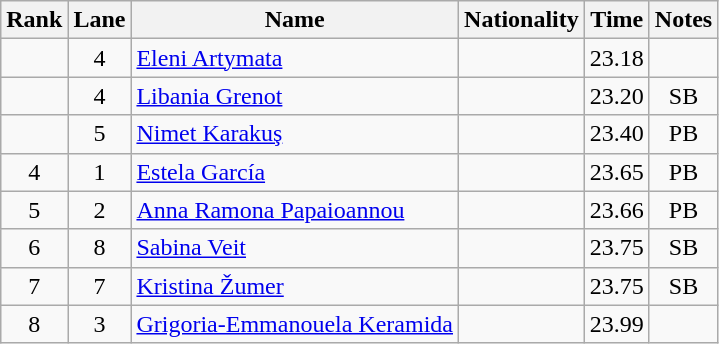<table class="wikitable sortable" style="text-align:center">
<tr>
<th>Rank</th>
<th>Lane</th>
<th>Name</th>
<th>Nationality</th>
<th>Time</th>
<th>Notes</th>
</tr>
<tr>
<td></td>
<td>4</td>
<td align=left><a href='#'>Eleni Artymata</a></td>
<td align=left></td>
<td>23.18</td>
<td></td>
</tr>
<tr>
<td></td>
<td>4</td>
<td align=left><a href='#'>Libania Grenot</a></td>
<td align=left></td>
<td>23.20</td>
<td>SB</td>
</tr>
<tr>
<td></td>
<td>5</td>
<td align=left><a href='#'>Nimet Karakuş</a></td>
<td align=left></td>
<td>23.40</td>
<td>PB</td>
</tr>
<tr>
<td>4</td>
<td>1</td>
<td align=left><a href='#'>Estela García</a></td>
<td align=left></td>
<td>23.65</td>
<td>PB</td>
</tr>
<tr>
<td>5</td>
<td>2</td>
<td align=left><a href='#'>Anna Ramona Papaioannou</a></td>
<td align=left></td>
<td>23.66</td>
<td>PB</td>
</tr>
<tr>
<td>6</td>
<td>8</td>
<td align=left><a href='#'>Sabina Veit</a></td>
<td align=left></td>
<td>23.75</td>
<td>SB</td>
</tr>
<tr>
<td>7</td>
<td>7</td>
<td align=left><a href='#'>Kristina Žumer</a></td>
<td align=left></td>
<td>23.75</td>
<td>SB</td>
</tr>
<tr>
<td>8</td>
<td>3</td>
<td align=left><a href='#'>Grigoria-Emmanouela Keramida</a></td>
<td align=left></td>
<td>23.99</td>
<td></td>
</tr>
</table>
